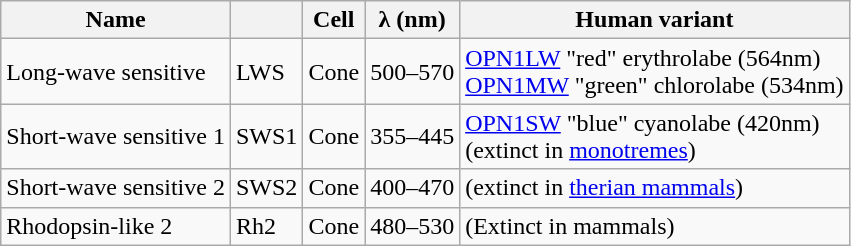<table class="wikitable">
<tr>
<th>Name</th>
<th></th>
<th>Cell</th>
<th>λ (nm)</th>
<th>Human variant</th>
</tr>
<tr>
<td>Long-wave sensitive</td>
<td>LWS</td>
<td>Cone</td>
<td>500–570</td>
<td><a href='#'>OPN1LW</a> "red" erythrolabe (564nm)<br><a href='#'>OPN1MW</a> "green" chlorolabe (534nm)</td>
</tr>
<tr>
<td>Short-wave sensitive 1</td>
<td>SWS1</td>
<td>Cone</td>
<td>355–445</td>
<td><a href='#'>OPN1SW</a> "blue" cyanolabe (420nm)<br>(extinct in <a href='#'>monotremes</a>)</td>
</tr>
<tr>
<td>Short-wave sensitive 2</td>
<td>SWS2</td>
<td>Cone</td>
<td>400–470</td>
<td>(extinct in <a href='#'>therian mammals</a>)</td>
</tr>
<tr>
<td>Rhodopsin-like 2</td>
<td>Rh2</td>
<td>Cone</td>
<td>480–530</td>
<td>(Extinct in mammals)</td>
</tr>
</table>
